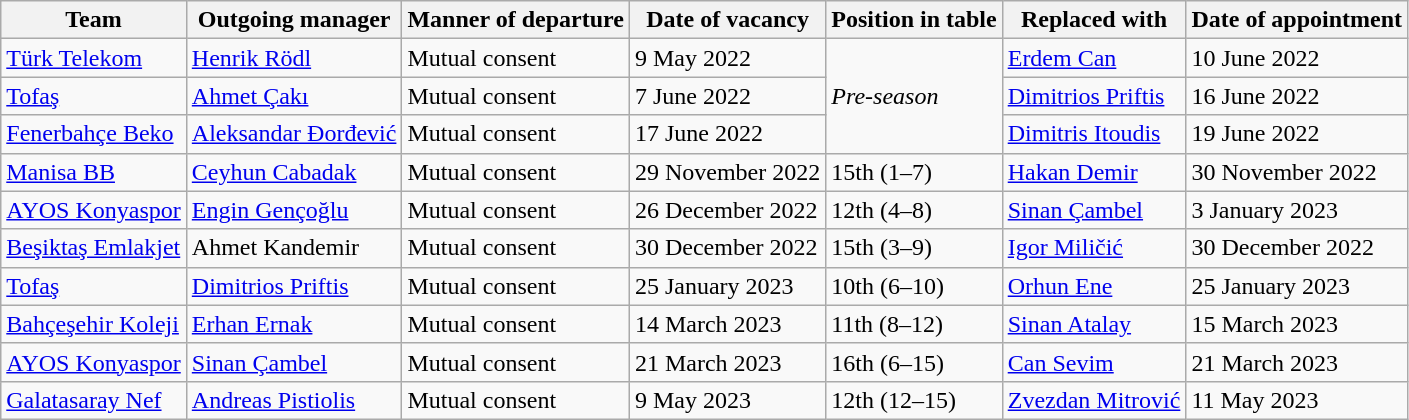<table class="wikitable sortable">
<tr>
<th>Team</th>
<th>Outgoing manager</th>
<th>Manner of departure</th>
<th>Date of vacancy</th>
<th>Position in table</th>
<th>Replaced with</th>
<th>Date of appointment</th>
</tr>
<tr>
<td><a href='#'>Türk Telekom</a></td>
<td> <a href='#'>Henrik Rödl</a></td>
<td>Mutual consent</td>
<td>9 May 2022</td>
<td rowspan=3><em>Pre-season</em></td>
<td> <a href='#'>Erdem Can</a></td>
<td>10 June 2022</td>
</tr>
<tr>
<td><a href='#'>Tofaş</a></td>
<td> <a href='#'>Ahmet Çakı</a></td>
<td>Mutual consent</td>
<td>7 June 2022</td>
<td> <a href='#'>Dimitrios Priftis</a></td>
<td>16 June 2022</td>
</tr>
<tr>
<td><a href='#'>Fenerbahçe Beko</a></td>
<td> <a href='#'>Aleksandar Đorđević</a></td>
<td>Mutual consent</td>
<td>17 June 2022</td>
<td> <a href='#'>Dimitris Itoudis</a></td>
<td>19 June 2022</td>
</tr>
<tr>
<td><a href='#'>Manisa BB</a></td>
<td> <a href='#'>Ceyhun Cabadak</a></td>
<td>Mutual consent</td>
<td>29 November 2022</td>
<td>15th (1–7)</td>
<td> <a href='#'>Hakan Demir</a></td>
<td>30 November 2022</td>
</tr>
<tr>
<td><a href='#'>AYOS Konyaspor</a></td>
<td> <a href='#'>Engin Gençoğlu</a></td>
<td>Mutual consent</td>
<td>26 December 2022</td>
<td>12th (4–8)</td>
<td> <a href='#'>Sinan Çambel</a></td>
<td>3 January 2023</td>
</tr>
<tr>
<td><a href='#'>Beşiktaş Emlakjet</a></td>
<td> Ahmet Kandemir</td>
<td>Mutual consent</td>
<td>30 December 2022</td>
<td>15th (3–9)</td>
<td> <a href='#'>Igor Miličić</a></td>
<td>30 December 2022</td>
</tr>
<tr>
<td><a href='#'>Tofaş</a></td>
<td> <a href='#'>Dimitrios Priftis</a></td>
<td>Mutual consent</td>
<td>25 January 2023</td>
<td>10th (6–10)</td>
<td> <a href='#'>Orhun Ene</a></td>
<td>25 January 2023</td>
</tr>
<tr>
<td><a href='#'>Bahçeşehir Koleji</a></td>
<td> <a href='#'>Erhan Ernak</a></td>
<td>Mutual consent</td>
<td>14 March 2023</td>
<td>11th (8–12)</td>
<td> <a href='#'>Sinan Atalay</a></td>
<td>15 March 2023</td>
</tr>
<tr>
<td><a href='#'>AYOS Konyaspor</a></td>
<td> <a href='#'>Sinan Çambel</a></td>
<td>Mutual consent</td>
<td>21 March 2023</td>
<td>16th (6–15)</td>
<td> <a href='#'>Can Sevim</a></td>
<td>21 March 2023</td>
</tr>
<tr>
<td><a href='#'>Galatasaray Nef</a></td>
<td> <a href='#'>Andreas Pistiolis</a></td>
<td>Mutual consent</td>
<td>9 May 2023</td>
<td>12th (12–15)</td>
<td> <a href='#'>Zvezdan Mitrović</a></td>
<td>11 May 2023</td>
</tr>
</table>
